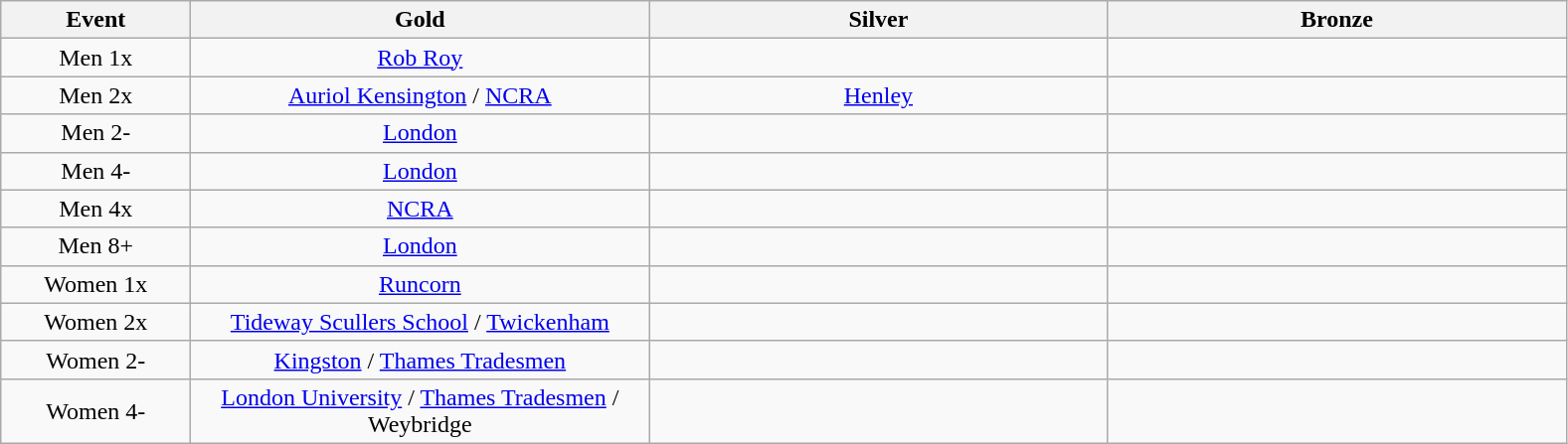<table class="wikitable" style="text-align:center">
<tr>
<th width=120>Event</th>
<th width=300>Gold</th>
<th width=300>Silver</th>
<th width=300>Bronze</th>
</tr>
<tr>
<td>Men 1x</td>
<td><a href='#'>Rob Roy</a></td>
<td></td>
<td></td>
</tr>
<tr>
<td>Men 2x</td>
<td><a href='#'>Auriol Kensington</a> / <a href='#'>NCRA</a></td>
<td><a href='#'>Henley</a></td>
<td></td>
</tr>
<tr>
<td>Men 2-</td>
<td><a href='#'>London</a></td>
<td></td>
<td></td>
</tr>
<tr>
<td>Men 4-</td>
<td><a href='#'>London</a></td>
<td></td>
<td></td>
</tr>
<tr>
<td>Men 4x</td>
<td><a href='#'>NCRA</a></td>
<td></td>
<td></td>
</tr>
<tr>
<td>Men 8+</td>
<td><a href='#'>London</a></td>
<td></td>
<td></td>
</tr>
<tr>
<td>Women 1x</td>
<td><a href='#'>Runcorn</a></td>
<td></td>
<td></td>
</tr>
<tr>
<td>Women 2x</td>
<td><a href='#'>Tideway Scullers School</a> / <a href='#'>Twickenham</a></td>
<td></td>
<td></td>
</tr>
<tr>
<td>Women 2-</td>
<td><a href='#'>Kingston</a> / <a href='#'>Thames Tradesmen</a></td>
<td></td>
<td></td>
</tr>
<tr>
<td>Women 4-</td>
<td><a href='#'>London University</a> / <a href='#'>Thames Tradesmen</a> / Weybridge</td>
<td></td>
<td></td>
</tr>
</table>
